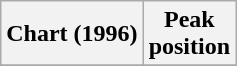<table class="wikitable plainrowheaders" style="text-align:center">
<tr>
<th scope="col">Chart (1996)</th>
<th scope="col">Peak<br>position</th>
</tr>
<tr>
</tr>
</table>
